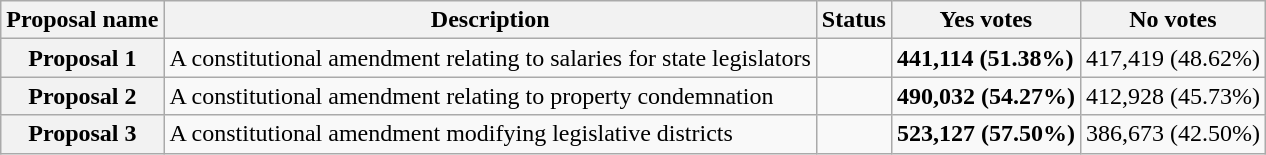<table class="wikitable sortable plainrowheaders">
<tr>
<th scope="col">Proposal name</th>
<th class="unsortable" scope="col">Description</th>
<th scope="col">Status</th>
<th scope="col">Yes votes</th>
<th scope="col">No votes</th>
</tr>
<tr>
<th scope="row">Proposal 1</th>
<td>A constitutional amendment relating to salaries for state legislators</td>
<td></td>
<td><strong>441,114 (51.38%)</strong></td>
<td>417,419 (48.62%)</td>
</tr>
<tr>
<th scope="row">Proposal 2</th>
<td>A constitutional amendment relating to property condemnation</td>
<td></td>
<td><strong>490,032 (54.27%)</strong></td>
<td>412,928 (45.73%)</td>
</tr>
<tr>
<th scope="row">Proposal 3</th>
<td>A constitutional amendment modifying legislative districts</td>
<td></td>
<td><strong>523,127 (57.50%)</strong></td>
<td>386,673 (42.50%)</td>
</tr>
</table>
